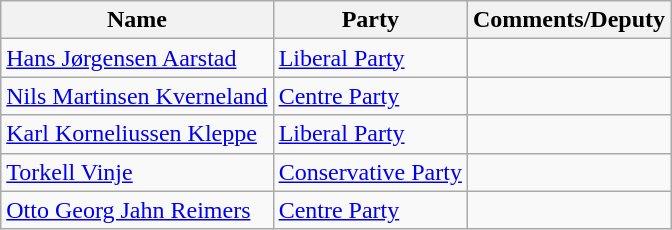<table class="wikitable">
<tr>
<th>Name</th>
<th>Party</th>
<th>Comments/Deputy</th>
</tr>
<tr>
<td><a href='#'>Hans Jørgensen Aarstad</a></td>
<td><a href='#'>Liberal Party</a></td>
<td></td>
</tr>
<tr>
<td><a href='#'>Nils Martinsen Kverneland</a></td>
<td><a href='#'>Centre Party</a></td>
<td></td>
</tr>
<tr>
<td><a href='#'>Karl Korneliussen Kleppe</a></td>
<td><a href='#'>Liberal Party</a></td>
<td></td>
</tr>
<tr>
<td><a href='#'>Torkell Vinje</a></td>
<td><a href='#'>Conservative Party</a></td>
<td></td>
</tr>
<tr>
<td><a href='#'>Otto Georg Jahn Reimers</a></td>
<td><a href='#'>Centre Party</a></td>
<td></td>
</tr>
</table>
